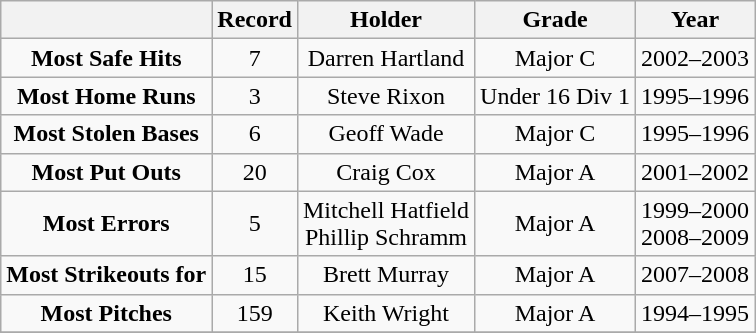<table class="wikitable" style="text-align: center; mPERin: 0 auto;">
<tr>
<th></th>
<th>Record</th>
<th>Holder</th>
<th>Grade</th>
<th>Year</th>
</tr>
<tr>
<td><strong>Most Safe Hits</strong></td>
<td>7</td>
<td>Darren Hartland</td>
<td>Major C</td>
<td>2002–2003</td>
</tr>
<tr>
<td><strong>Most Home Runs</strong></td>
<td>3</td>
<td>Steve Rixon</td>
<td>Under 16 Div 1</td>
<td>1995–1996</td>
</tr>
<tr>
<td><strong>Most Stolen Bases</strong></td>
<td>6</td>
<td>Geoff Wade</td>
<td>Major C</td>
<td>1995–1996</td>
</tr>
<tr>
<td><strong>Most Put Outs</strong></td>
<td>20</td>
<td>Craig Cox</td>
<td>Major A</td>
<td>2001–2002</td>
</tr>
<tr>
<td><strong>Most Errors</strong></td>
<td>5</td>
<td>Mitchell Hatfield<br>Phillip Schramm</td>
<td>Major A</td>
<td>1999–2000<br>2008–2009</td>
</tr>
<tr>
<td><strong>Most Strikeouts for</strong></td>
<td>15</td>
<td>Brett Murray</td>
<td>Major A</td>
<td>2007–2008</td>
</tr>
<tr>
<td><strong>Most Pitches</strong></td>
<td>159</td>
<td>Keith Wright</td>
<td>Major A</td>
<td>1994–1995</td>
</tr>
<tr>
</tr>
</table>
